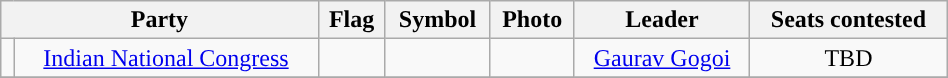<table class="wikitable" width="50%" style="text-align:center;">
<tr>
<th colspan="2">Party</th>
<th>Flag</th>
<th>Symbol</th>
<th>Photo</th>
<th>Leader</th>
<th>Seats contested</th>
</tr>
<tr>
<td></td>
<td><a href='#'>Indian National Congress</a></td>
<td></td>
<td></td>
<td></td>
<td><a href='#'>Gaurav Gogoi</a></td>
<td>TBD</td>
</tr>
<tr>
</tr>
</table>
